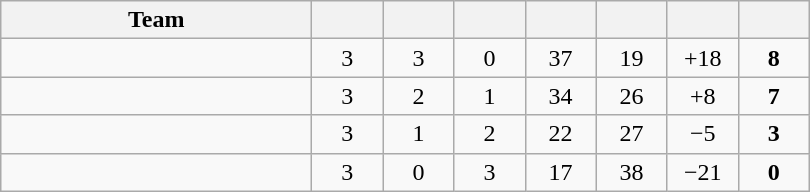<table class=wikitable style="text-align:center">
<tr>
<th width=200>Team</th>
<th width=40></th>
<th width=40></th>
<th width=40></th>
<th width=40></th>
<th width=40></th>
<th width=40></th>
<th width=40></th>
</tr>
<tr>
<td align=left></td>
<td>3</td>
<td>3</td>
<td>0</td>
<td>37</td>
<td>19</td>
<td>+18</td>
<td><strong>8</strong></td>
</tr>
<tr>
<td align=left></td>
<td>3</td>
<td>2</td>
<td>1</td>
<td>34</td>
<td>26</td>
<td>+8</td>
<td><strong>7</strong></td>
</tr>
<tr>
<td align=left></td>
<td>3</td>
<td>1</td>
<td>2</td>
<td>22</td>
<td>27</td>
<td>−5</td>
<td><strong>3</strong></td>
</tr>
<tr>
<td align=left></td>
<td>3</td>
<td>0</td>
<td>3</td>
<td>17</td>
<td>38</td>
<td>−21</td>
<td><strong>0</strong></td>
</tr>
</table>
